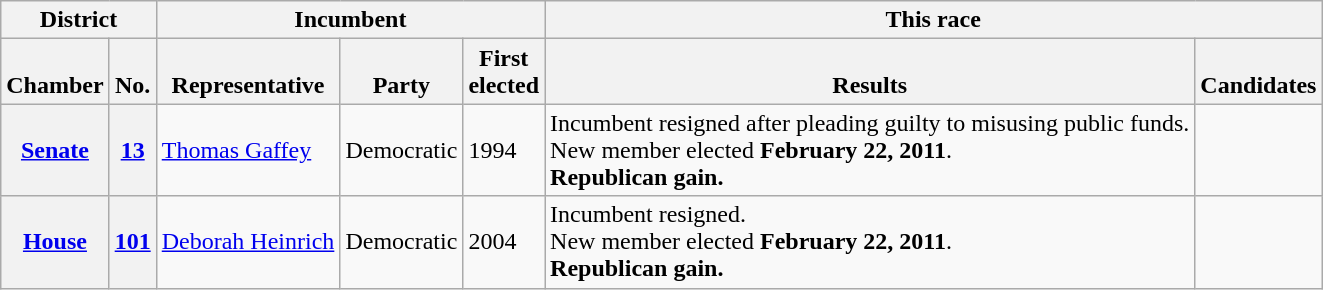<table class="wikitable sortable">
<tr>
<th colspan="2">District</th>
<th colspan="3">Incumbent</th>
<th colspan="2">This race</th>
</tr>
<tr valign="bottom">
<th>Chamber</th>
<th>No.</th>
<th>Representative</th>
<th>Party</th>
<th>First<br>elected</th>
<th>Results</th>
<th>Candidates</th>
</tr>
<tr>
<th><a href='#'>Senate</a></th>
<th><a href='#'>13</a></th>
<td><a href='#'>Thomas Gaffey</a></td>
<td>Democratic</td>
<td>1994</td>
<td>Incumbent resigned after pleading guilty to misusing public funds.<br>New member elected <strong>February 22, 2011</strong>.<br><strong>Republican gain.</strong></td>
<td nowrap=""></td>
</tr>
<tr>
<th><a href='#'>House</a></th>
<th><a href='#'>101</a></th>
<td><a href='#'>Deborah Heinrich</a></td>
<td>Democratic</td>
<td>2004</td>
<td>Incumbent resigned.<br>New member elected <strong>February 22, 2011</strong>.<br><strong>Republican gain.</strong></td>
<td nowrap=""></td>
</tr>
</table>
